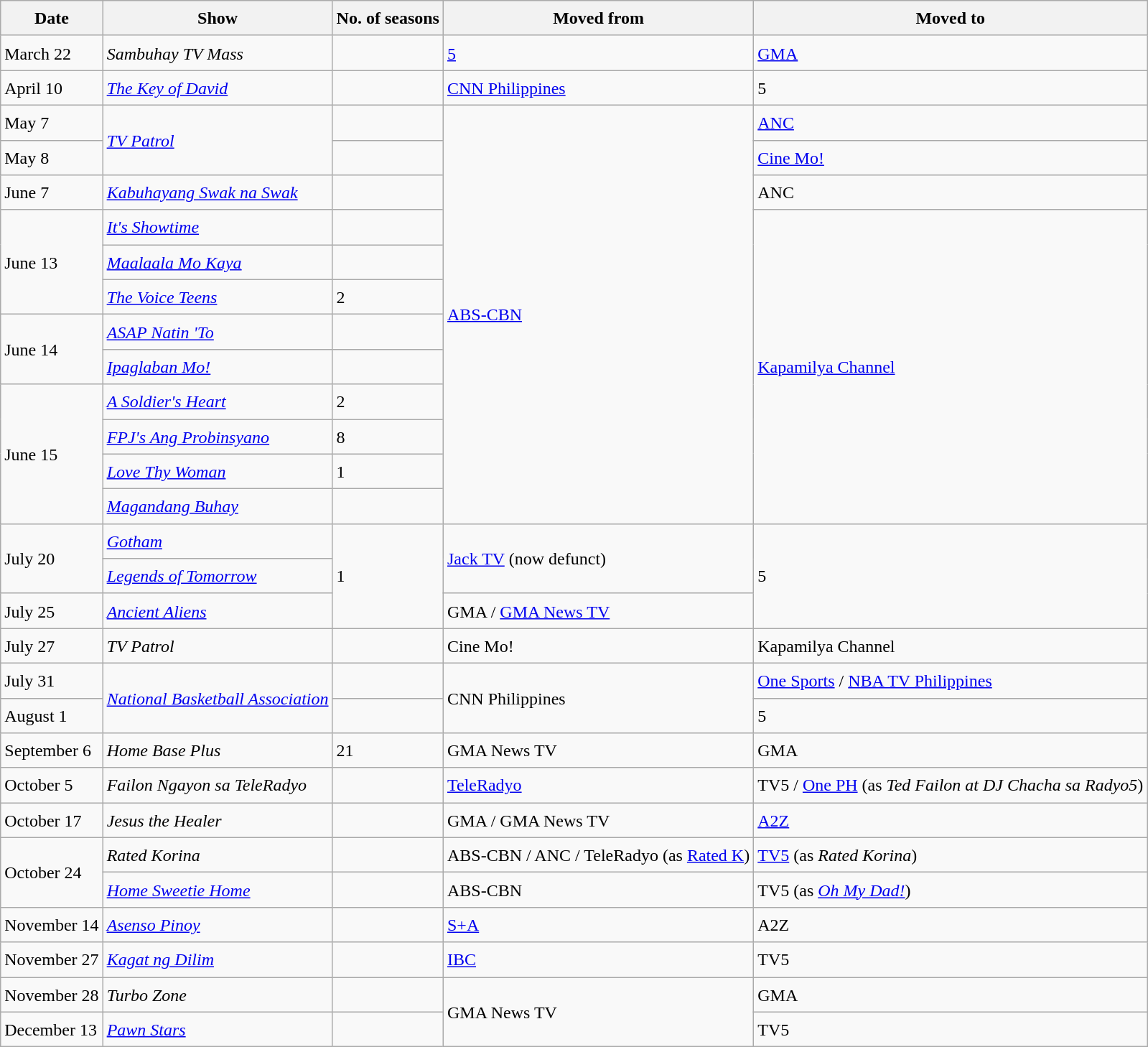<table class="wikitable" style="text-align:left; line-height:25px; width:auto;">
<tr>
<th>Date</th>
<th>Show</th>
<th>No. of seasons</th>
<th>Moved from</th>
<th>Moved to</th>
</tr>
<tr>
<td>March 22</td>
<td><em>Sambuhay TV Mass</em></td>
<td></td>
<td><a href='#'>5</a></td>
<td><a href='#'>GMA</a></td>
</tr>
<tr>
<td>April 10</td>
<td><em><a href='#'>The Key of David</a></em></td>
<td></td>
<td><a href='#'>CNN Philippines</a></td>
<td>5</td>
</tr>
<tr>
<td>May 7</td>
<td rowspan="2"><em><a href='#'>TV Patrol</a></em></td>
<td></td>
<td rowspan="12"><a href='#'>ABS-CBN</a></td>
<td><a href='#'>ANC</a></td>
</tr>
<tr>
<td>May 8</td>
<td></td>
<td><a href='#'>Cine Mo!</a></td>
</tr>
<tr>
<td>June 7</td>
<td><em><a href='#'>Kabuhayang Swak na Swak</a></em></td>
<td></td>
<td>ANC</td>
</tr>
<tr>
<td rowspan="3">June 13</td>
<td><em><a href='#'>It's Showtime</a></em></td>
<td></td>
<td rowspan="9"><a href='#'>Kapamilya Channel</a></td>
</tr>
<tr>
<td><em><a href='#'>Maalaala Mo Kaya</a></em></td>
<td></td>
</tr>
<tr>
<td><em><a href='#'>The Voice Teens</a></em></td>
<td>2</td>
</tr>
<tr>
<td rowspan="2">June 14</td>
<td><em><a href='#'>ASAP Natin 'To</a></em></td>
<td></td>
</tr>
<tr>
<td><em><a href='#'>Ipaglaban Mo!</a></em></td>
<td></td>
</tr>
<tr>
<td rowspan="4">June 15</td>
<td><em><a href='#'>A Soldier's Heart</a></em></td>
<td>2</td>
</tr>
<tr>
<td><em><a href='#'>FPJ's Ang Probinsyano</a></em></td>
<td>8</td>
</tr>
<tr>
<td><em><a href='#'>Love Thy Woman</a></em></td>
<td>1</td>
</tr>
<tr>
<td><em><a href='#'>Magandang Buhay</a></em></td>
<td></td>
</tr>
<tr>
<td rowspan="2">July 20</td>
<td><em><a href='#'>Gotham</a></em></td>
<td rowspan="3">1</td>
<td rowspan="2"><a href='#'>Jack TV</a> (now defunct)</td>
<td rowspan="3">5</td>
</tr>
<tr>
<td><em><a href='#'>Legends of Tomorrow</a></em></td>
</tr>
<tr>
<td>July 25</td>
<td><em><a href='#'>Ancient Aliens</a></em></td>
<td>GMA / <a href='#'>GMA News TV</a></td>
</tr>
<tr>
<td>July 27</td>
<td><em>TV Patrol</em></td>
<td></td>
<td>Cine Mo!</td>
<td>Kapamilya Channel</td>
</tr>
<tr>
<td>July 31</td>
<td rowspan="2"><em><a href='#'>National Basketball Association</a></em></td>
<td></td>
<td rowspan="2">CNN Philippines</td>
<td><a href='#'>One Sports</a> / <a href='#'>NBA TV Philippines</a></td>
</tr>
<tr>
<td>August 1</td>
<td></td>
<td>5</td>
</tr>
<tr>
<td>September 6</td>
<td><em>Home Base Plus</em></td>
<td>21</td>
<td>GMA News TV</td>
<td>GMA</td>
</tr>
<tr>
<td>October 5</td>
<td><em>Failon Ngayon sa TeleRadyo</em></td>
<td></td>
<td><a href='#'>TeleRadyo</a></td>
<td>TV5 / <a href='#'>One PH</a> (as <em>Ted Failon at DJ Chacha sa Radyo5</em>)</td>
</tr>
<tr>
<td>October 17</td>
<td><em>Jesus the Healer</em></td>
<td></td>
<td>GMA / GMA News TV</td>
<td><a href='#'>A2Z</a></td>
</tr>
<tr>
<td rowspan="2">October 24</td>
<td><em>Rated Korina</em></td>
<td></td>
<td>ABS-CBN / ANC / TeleRadyo (as <a href='#'>Rated K</a>)</td>
<td><a href='#'>TV5</a> (as <em>Rated Korina</em>)</td>
</tr>
<tr>
<td><em><a href='#'>Home Sweetie Home</a></em></td>
<td></td>
<td>ABS-CBN</td>
<td>TV5 (as <em><a href='#'>Oh My Dad!</a></em>)</td>
</tr>
<tr>
<td>November 14</td>
<td><em><a href='#'>Asenso Pinoy</a></em></td>
<td></td>
<td><a href='#'>S+A</a></td>
<td>A2Z</td>
</tr>
<tr>
<td>November 27</td>
<td><em><a href='#'>Kagat ng Dilim</a></em></td>
<td></td>
<td><a href='#'>IBC</a></td>
<td>TV5</td>
</tr>
<tr>
<td>November 28</td>
<td><em>Turbo Zone</em></td>
<td></td>
<td rowspan="2">GMA News TV</td>
<td>GMA</td>
</tr>
<tr>
<td>December 13</td>
<td><em><a href='#'>Pawn Stars</a></em></td>
<td></td>
<td>TV5</td>
</tr>
</table>
